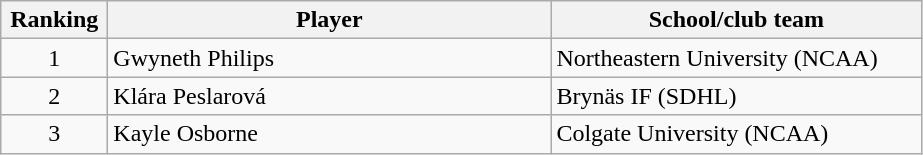<table class="wikitable">
<tr>
<th style="width:4em;">Ranking</th>
<th style="width:18em;">Player</th>
<th style="width:15em;">School/club team</th>
</tr>
<tr>
<td style="text-align:center;">1</td>
<td> Gwyneth Philips</td>
<td>Northeastern University (NCAA)</td>
</tr>
<tr>
<td style="text-align:center;">2</td>
<td> Klára Peslarová</td>
<td>Brynäs IF (SDHL)</td>
</tr>
<tr>
<td style="text-align:center;">3</td>
<td> Kayle Osborne</td>
<td>Colgate University (NCAA)</td>
</tr>
</table>
